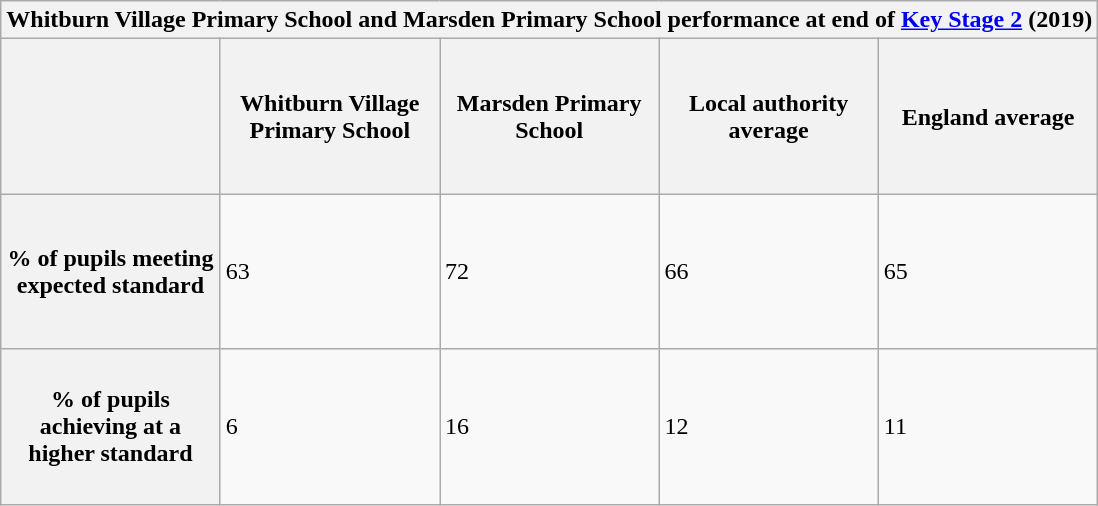<table class="wikitable mw-collapsible" style="height: 14em;">
<tr>
<th colspan="5"><strong>Whitburn Village Primary School and Marsden Primary School performance at end of <a href='#'>Key Stage 2</a> (2019)</strong></th>
</tr>
<tr>
<th style="max-width:4em; height:6em"></th>
<th style="max-width:4em; height:6em"><strong>Whitburn Village Primary School</strong> </th>
<th style=max-width:4em><strong>Marsden Primary School</strong></th>
<th style="max-width:4em; height:6em"><strong>Local authority</strong> <strong>average</strong></th>
<th style="max-width:4em; height:6em"><strong>England average</strong></th>
</tr>
<tr>
<th style="max-width:4em; height:6em">% of pupils meeting expected standard</th>
<td>63</td>
<td>72</td>
<td>66</td>
<td>65</td>
</tr>
<tr>
<th style="max-width:4em; height:6em">% of pupils achieving at a higher standard</th>
<td>6</td>
<td>16</td>
<td>12</td>
<td>11<br></td>
</tr>
</table>
